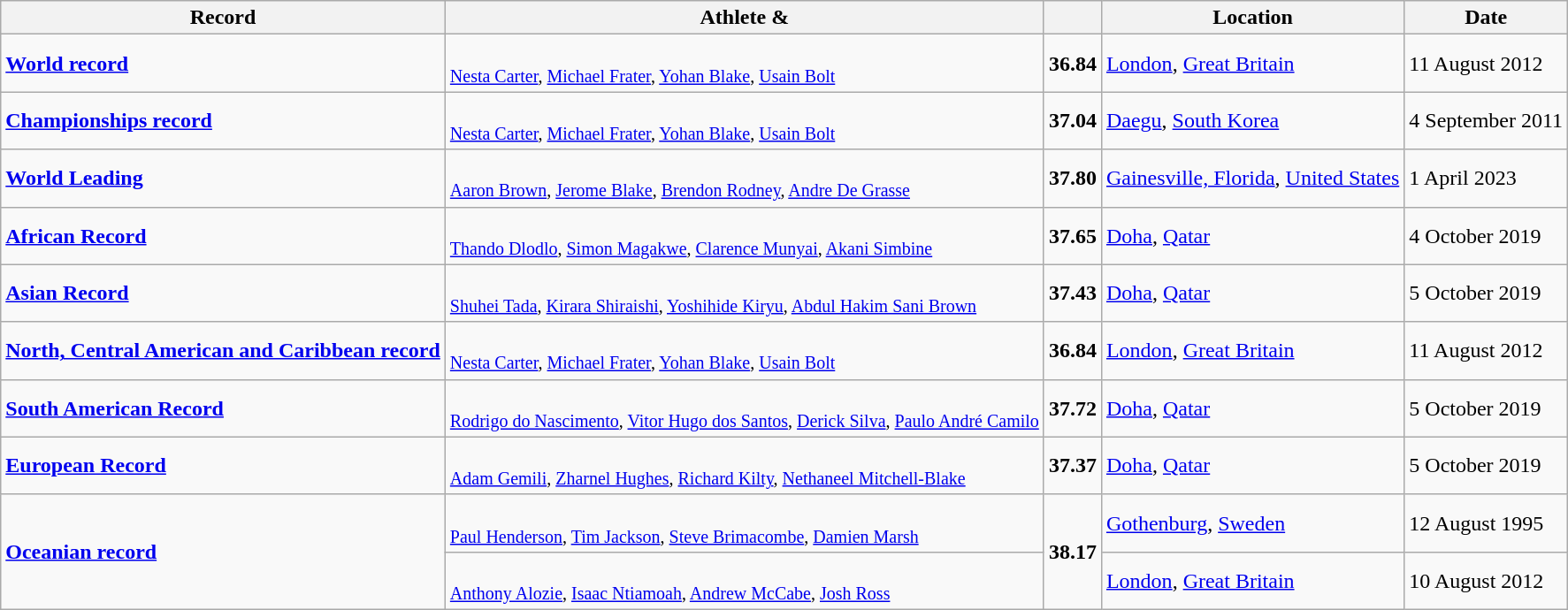<table class="wikitable">
<tr>
<th>Record</th>
<th>Athlete & </th>
<th></th>
<th>Location</th>
<th>Date</th>
</tr>
<tr>
<td><strong><a href='#'>World record</a></strong></td>
<td><br><small><a href='#'>Nesta Carter</a>, <a href='#'>Michael Frater</a>, <a href='#'>Yohan Blake</a>, <a href='#'>Usain Bolt</a></small></td>
<td align=center><strong>36.84</strong></td>
<td><a href='#'>London</a>, <a href='#'>Great Britain</a></td>
<td>11 August 2012</td>
</tr>
<tr>
<td><strong><a href='#'>Championships record</a></strong></td>
<td><br><small><a href='#'>Nesta Carter</a>, <a href='#'>Michael Frater</a>, <a href='#'>Yohan Blake</a>, <a href='#'>Usain Bolt</a></small></td>
<td align=center><strong>37.04</strong></td>
<td><a href='#'>Daegu</a>, <a href='#'>South Korea</a></td>
<td>4 September 2011</td>
</tr>
<tr>
<td><strong><a href='#'>World Leading</a></strong></td>
<td><br><small><a href='#'>Aaron Brown</a>, <a href='#'>Jerome Blake</a>, <a href='#'>Brendon Rodney</a>, <a href='#'>Andre De Grasse</a></small></td>
<td align=center><strong>37.80</strong></td>
<td><a href='#'>Gainesville, Florida</a>, <a href='#'>United States</a></td>
<td>1 April 2023</td>
</tr>
<tr>
<td><strong><a href='#'>African Record</a></strong></td>
<td><br><small><a href='#'>Thando Dlodlo</a>, <a href='#'>Simon Magakwe</a>, <a href='#'>Clarence Munyai</a>, <a href='#'>Akani Simbine</a></small></td>
<td align=center><strong>37.65</strong></td>
<td><a href='#'>Doha</a>, <a href='#'>Qatar</a></td>
<td>4 October 2019</td>
</tr>
<tr>
<td><strong><a href='#'>Asian Record</a></strong></td>
<td><br><small><a href='#'>Shuhei Tada</a>, <a href='#'>Kirara Shiraishi</a>, <a href='#'>Yoshihide Kiryu</a>, <a href='#'>Abdul Hakim Sani Brown</a></small></td>
<td align=center><strong>37.43</strong></td>
<td><a href='#'>Doha</a>, <a href='#'>Qatar</a></td>
<td>5 October 2019</td>
</tr>
<tr>
<td><strong><a href='#'>North, Central American and Caribbean record</a></strong></td>
<td><br><small><a href='#'>Nesta Carter</a>, <a href='#'>Michael Frater</a>, <a href='#'>Yohan Blake</a>, <a href='#'>Usain Bolt</a></small></td>
<td align=center><strong>36.84</strong></td>
<td><a href='#'>London</a>, <a href='#'>Great Britain</a></td>
<td>11 August 2012</td>
</tr>
<tr>
<td><strong><a href='#'>South American Record</a></strong></td>
<td><br><small><a href='#'>Rodrigo do Nascimento</a>, <a href='#'>Vitor Hugo dos Santos</a>, <a href='#'>Derick Silva</a>, <a href='#'>Paulo André Camilo</a></small></td>
<td align=center><strong>37.72</strong></td>
<td><a href='#'>Doha</a>, <a href='#'>Qatar</a></td>
<td>5 October 2019</td>
</tr>
<tr>
<td><strong><a href='#'>European Record</a></strong></td>
<td><br><small><a href='#'>Adam Gemili</a>, <a href='#'>Zharnel Hughes</a>, <a href='#'>Richard Kilty</a>, <a href='#'>Nethaneel Mitchell-Blake</a></small></td>
<td align=center><strong>37.37</strong></td>
<td><a href='#'>Doha</a>, <a href='#'>Qatar</a></td>
<td>5 October 2019</td>
</tr>
<tr>
<td rowspan=2><strong><a href='#'>Oceanian record</a></strong></td>
<td><br><small><a href='#'>Paul Henderson</a>, <a href='#'>Tim Jackson</a>, <a href='#'>Steve Brimacombe</a>, <a href='#'>Damien Marsh</a></small></td>
<td rowspan=2 align=center><strong>38.17</strong></td>
<td><a href='#'>Gothenburg</a>, <a href='#'>Sweden</a></td>
<td>12 August 1995</td>
</tr>
<tr>
<td><br><small><a href='#'>Anthony Alozie</a>, <a href='#'>Isaac Ntiamoah</a>, <a href='#'>Andrew McCabe</a>, <a href='#'>Josh Ross</a></small></td>
<td><a href='#'>London</a>, <a href='#'>Great Britain</a></td>
<td>10 August 2012</td>
</tr>
</table>
